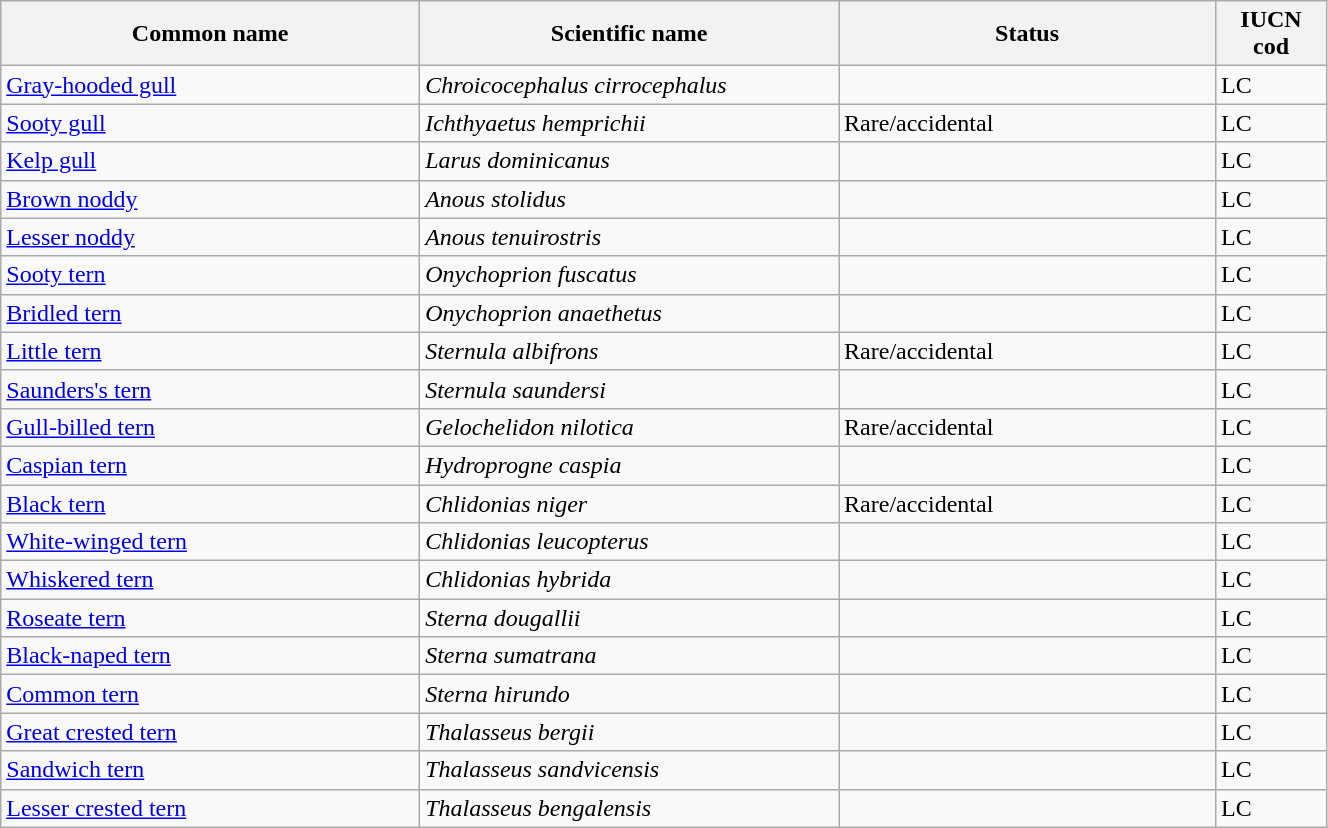<table width=70% class="wikitable sortable">
<tr>
<th width=20%>Common name</th>
<th width=20%>Scientific name</th>
<th width=18%>Status</th>
<th width=5%>IUCN cod</th>
</tr>
<tr>
<td><a href='#'>Gray-hooded gull</a></td>
<td><em>Chroicocephalus cirrocephalus</em></td>
<td></td>
<td>LC</td>
</tr>
<tr>
<td><a href='#'>Sooty gull</a></td>
<td><em>Ichthyaetus hemprichii</em></td>
<td>Rare/accidental</td>
<td>LC</td>
</tr>
<tr>
<td><a href='#'>Kelp gull</a></td>
<td><em>Larus dominicanus</em></td>
<td></td>
<td>LC</td>
</tr>
<tr>
<td><a href='#'>Brown noddy</a></td>
<td><em>Anous stolidus</em></td>
<td></td>
<td>LC</td>
</tr>
<tr>
<td><a href='#'>Lesser noddy</a></td>
<td><em>Anous tenuirostris</em></td>
<td></td>
<td>LC</td>
</tr>
<tr>
<td><a href='#'>Sooty tern</a></td>
<td><em>Onychoprion fuscatus</em></td>
<td></td>
<td>LC</td>
</tr>
<tr>
<td><a href='#'>Bridled tern</a></td>
<td><em>Onychoprion anaethetus</em></td>
<td></td>
<td>LC</td>
</tr>
<tr>
<td><a href='#'>Little tern</a></td>
<td><em>Sternula albifrons</em></td>
<td>Rare/accidental</td>
<td>LC</td>
</tr>
<tr>
<td><a href='#'>Saunders's tern</a></td>
<td><em>Sternula saundersi</em></td>
<td></td>
<td>LC</td>
</tr>
<tr>
<td><a href='#'>Gull-billed tern</a></td>
<td><em>Gelochelidon nilotica</em></td>
<td>Rare/accidental</td>
<td>LC</td>
</tr>
<tr>
<td><a href='#'>Caspian tern</a></td>
<td><em>Hydroprogne caspia</em></td>
<td></td>
<td>LC</td>
</tr>
<tr>
<td><a href='#'>Black tern</a></td>
<td><em>Chlidonias niger</em></td>
<td>Rare/accidental</td>
<td>LC</td>
</tr>
<tr>
<td><a href='#'>White-winged tern</a></td>
<td><em>Chlidonias leucopterus</em></td>
<td></td>
<td>LC</td>
</tr>
<tr>
<td><a href='#'>Whiskered tern</a></td>
<td><em>Chlidonias hybrida</em></td>
<td></td>
<td>LC</td>
</tr>
<tr>
<td><a href='#'>Roseate tern</a></td>
<td><em>Sterna dougallii</em></td>
<td></td>
<td>LC</td>
</tr>
<tr>
<td><a href='#'>Black-naped tern</a></td>
<td><em>Sterna sumatrana</em></td>
<td></td>
<td>LC</td>
</tr>
<tr>
<td><a href='#'>Common tern</a></td>
<td><em>Sterna hirundo</em></td>
<td></td>
<td>LC</td>
</tr>
<tr>
<td><a href='#'>Great crested tern</a></td>
<td><em>Thalasseus bergii</em></td>
<td></td>
<td>LC</td>
</tr>
<tr>
<td><a href='#'>Sandwich tern</a></td>
<td><em>Thalasseus sandvicensis</em></td>
<td></td>
<td>LC</td>
</tr>
<tr>
<td><a href='#'>Lesser crested tern</a></td>
<td><em>Thalasseus bengalensis</em></td>
<td></td>
<td>LC</td>
</tr>
</table>
